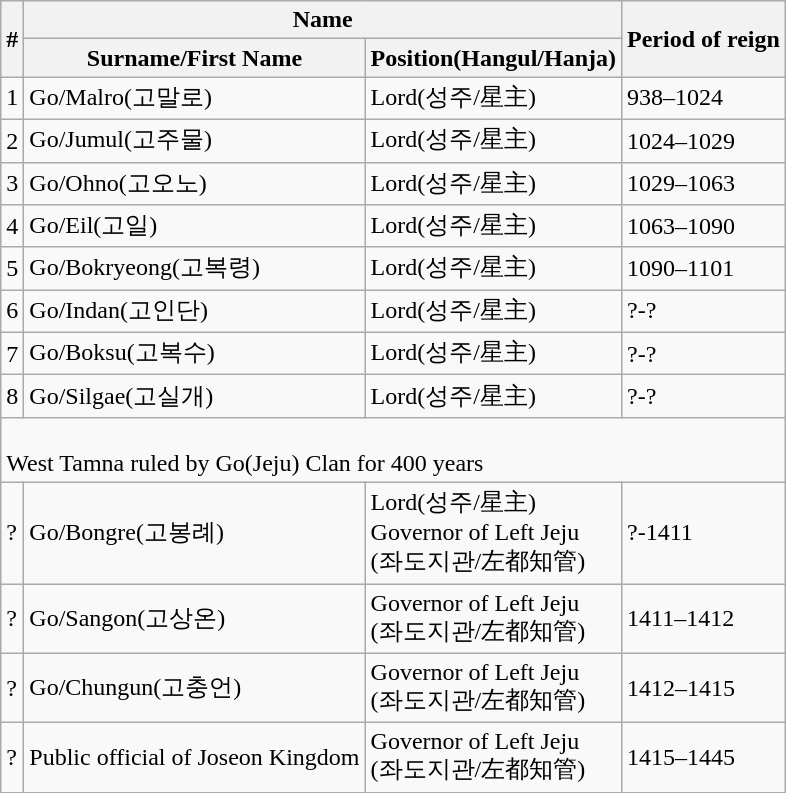<table class="wikitable">
<tr>
<th rowspan="2">#</th>
<th colspan="2">Name</th>
<th rowspan="2">Period of reign</th>
</tr>
<tr>
<th>Surname/First Name</th>
<th>Position(Hangul/Hanja)</th>
</tr>
<tr>
<td>1</td>
<td>Go/Malro(고말로)</td>
<td>Lord(성주/星主)</td>
<td>938–1024</td>
</tr>
<tr>
<td>2</td>
<td>Go/Jumul(고주물)</td>
<td>Lord(성주/星主)</td>
<td>1024–1029</td>
</tr>
<tr>
<td>3</td>
<td>Go/Ohno(고오노)</td>
<td>Lord(성주/星主)</td>
<td>1029–1063</td>
</tr>
<tr>
<td>4</td>
<td>Go/Eil(고일)</td>
<td>Lord(성주/星主)</td>
<td>1063–1090</td>
</tr>
<tr>
<td>5</td>
<td>Go/Bokryeong(고복령)</td>
<td>Lord(성주/星主)</td>
<td>1090–1101</td>
</tr>
<tr>
<td>6</td>
<td>Go/Indan(고인단)</td>
<td>Lord(성주/星主)</td>
<td>?-?</td>
</tr>
<tr>
<td>7</td>
<td>Go/Boksu(고복수)</td>
<td>Lord(성주/星主)</td>
<td>?-?</td>
</tr>
<tr>
<td>8</td>
<td>Go/Silgae(고실개)</td>
<td>Lord(성주/星主)</td>
<td>?-?</td>
</tr>
<tr>
<td colspan="4"><br>West Tamna ruled by Go(Jeju) Clan for 400 years</td>
</tr>
<tr>
<td>?</td>
<td>Go/Bongre(고봉례)</td>
<td>Lord(성주/星主)<br>Governor of Left Jeju<br>(좌도지관/左都知管)</td>
<td>?-1411</td>
</tr>
<tr>
<td>?</td>
<td>Go/Sangon(고상온)</td>
<td>Governor of Left Jeju<br>(좌도지관/左都知管)</td>
<td>1411–1412</td>
</tr>
<tr>
<td>?</td>
<td>Go/Chungun(고충언)</td>
<td>Governor of Left Jeju<br>(좌도지관/左都知管)</td>
<td>1412–1415</td>
</tr>
<tr>
<td>?</td>
<td>Public official of Joseon Kingdom</td>
<td>Governor of Left Jeju<br>(좌도지관/左都知管)</td>
<td>1415–1445</td>
</tr>
</table>
